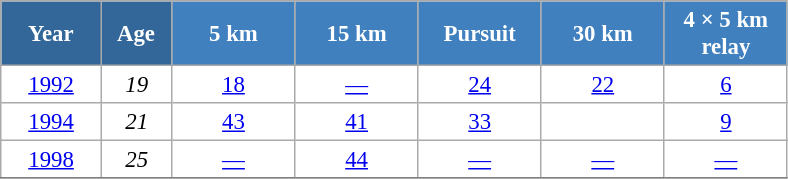<table class="wikitable" style="font-size:95%; text-align:center; border:grey solid 1px; border-collapse:collapse; background:#ffffff;">
<tr>
<th style="background-color:#369; color:white; width:60px;"> Year </th>
<th style="background-color:#369; color:white; width:40px;"> Age </th>
<th style="background-color:#4180be; color:white; width:75px;"> 5 km </th>
<th style="background-color:#4180be; color:white; width:75px;"> 15 km </th>
<th style="background-color:#4180be; color:white; width:75px;"> Pursuit </th>
<th style="background-color:#4180be; color:white; width:75px;"> 30 km </th>
<th style="background-color:#4180be; color:white; width:75px;"> 4 × 5 km <br> relay </th>
</tr>
<tr>
<td><a href='#'>1992</a></td>
<td><em>19</em></td>
<td><a href='#'>18</a></td>
<td><a href='#'>—</a></td>
<td><a href='#'>24</a></td>
<td><a href='#'>22</a></td>
<td><a href='#'>6</a></td>
</tr>
<tr>
<td><a href='#'>1994</a></td>
<td><em>21</em></td>
<td><a href='#'>43</a></td>
<td><a href='#'>41</a></td>
<td><a href='#'>33</a></td>
<td><a href='#'></a></td>
<td><a href='#'>9</a></td>
</tr>
<tr>
<td><a href='#'>1998</a></td>
<td><em>25</em></td>
<td><a href='#'>—</a></td>
<td><a href='#'>44</a></td>
<td><a href='#'>—</a></td>
<td><a href='#'>—</a></td>
<td><a href='#'>—</a></td>
</tr>
<tr>
</tr>
</table>
